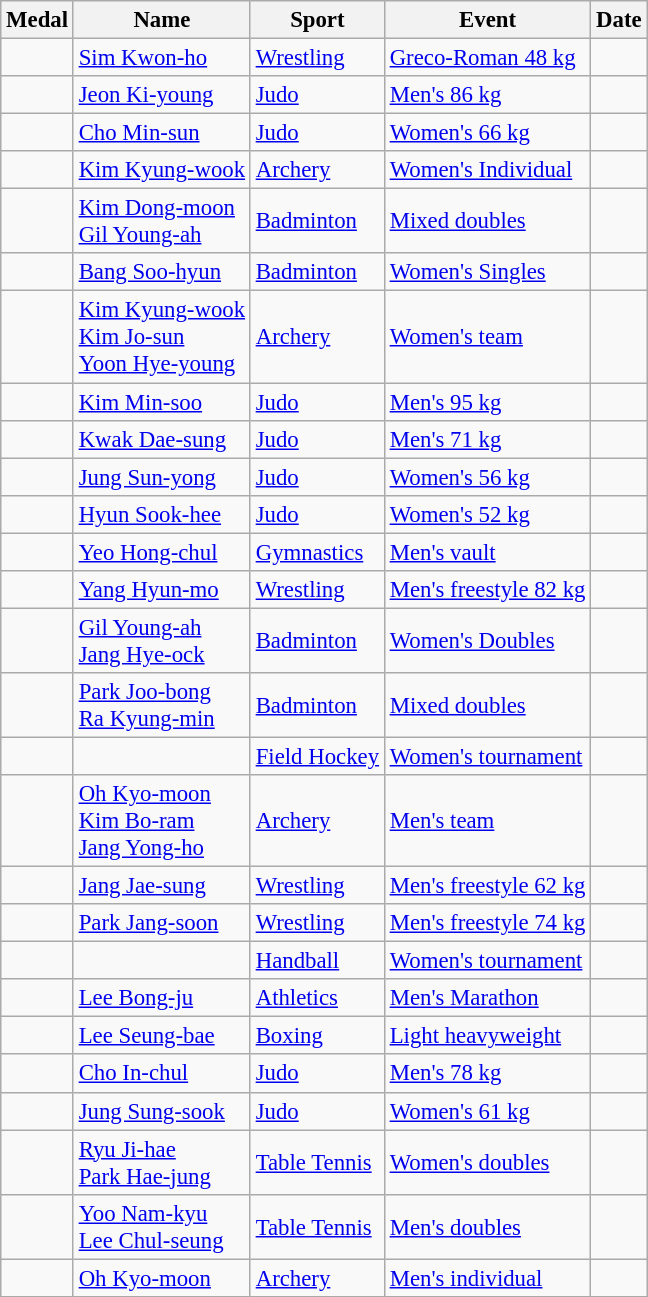<table class="wikitable sortable" style="font-size:95%;">
<tr>
<th>Medal</th>
<th>Name</th>
<th>Sport</th>
<th>Event</th>
<th>Date</th>
</tr>
<tr>
<td></td>
<td><a href='#'>Sim Kwon-ho</a></td>
<td><a href='#'>Wrestling</a></td>
<td><a href='#'>Greco-Roman 48 kg</a></td>
<td></td>
</tr>
<tr>
<td></td>
<td><a href='#'>Jeon Ki-young</a></td>
<td><a href='#'>Judo</a></td>
<td><a href='#'>Men's 86 kg</a></td>
<td></td>
</tr>
<tr>
<td></td>
<td><a href='#'>Cho Min-sun</a></td>
<td><a href='#'>Judo</a></td>
<td><a href='#'>Women's 66 kg</a></td>
<td></td>
</tr>
<tr>
<td></td>
<td><a href='#'>Kim Kyung-wook</a></td>
<td><a href='#'>Archery</a></td>
<td><a href='#'>Women's Individual</a></td>
<td></td>
</tr>
<tr>
<td></td>
<td><a href='#'>Kim Dong-moon</a><br><a href='#'>Gil Young-ah</a></td>
<td><a href='#'>Badminton</a></td>
<td><a href='#'>Mixed doubles</a></td>
<td></td>
</tr>
<tr>
<td></td>
<td><a href='#'>Bang Soo-hyun</a></td>
<td><a href='#'>Badminton</a></td>
<td><a href='#'>Women's Singles</a></td>
<td></td>
</tr>
<tr>
<td></td>
<td><a href='#'>Kim Kyung-wook</a><br><a href='#'>Kim Jo-sun</a><br><a href='#'>Yoon Hye-young</a></td>
<td><a href='#'>Archery</a></td>
<td><a href='#'>Women's team</a></td>
<td></td>
</tr>
<tr>
<td></td>
<td><a href='#'>Kim Min-soo</a></td>
<td><a href='#'>Judo</a></td>
<td><a href='#'>Men's 95 kg</a></td>
<td><br></td>
</tr>
<tr>
<td></td>
<td><a href='#'>Kwak Dae-sung</a></td>
<td><a href='#'>Judo</a></td>
<td><a href='#'>Men's 71 kg</a></td>
<td></td>
</tr>
<tr>
<td></td>
<td><a href='#'>Jung Sun-yong</a></td>
<td><a href='#'>Judo</a></td>
<td><a href='#'>Women's 56 kg</a></td>
<td><br></td>
</tr>
<tr>
<td></td>
<td><a href='#'>Hyun Sook-hee</a></td>
<td><a href='#'>Judo</a></td>
<td><a href='#'>Women's 52 kg</a></td>
<td><br></td>
</tr>
<tr>
<td></td>
<td><a href='#'>Yeo Hong-chul</a></td>
<td><a href='#'>Gymnastics</a></td>
<td><a href='#'>Men's vault</a></td>
<td></td>
</tr>
<tr>
<td></td>
<td><a href='#'>Yang Hyun-mo</a></td>
<td><a href='#'>Wrestling</a></td>
<td><a href='#'>Men's freestyle 82 kg</a></td>
<td></td>
</tr>
<tr>
<td></td>
<td><a href='#'>Gil Young-ah</a><br><a href='#'>Jang Hye-ock</a></td>
<td><a href='#'>Badminton</a></td>
<td><a href='#'>Women's Doubles</a></td>
<td></td>
</tr>
<tr>
<td></td>
<td><a href='#'>Park Joo-bong</a><br><a href='#'>Ra Kyung-min</a></td>
<td><a href='#'>Badminton</a></td>
<td><a href='#'>Mixed doubles</a></td>
<td></td>
</tr>
<tr>
<td></td>
<td></td>
<td><a href='#'>Field Hockey</a></td>
<td><a href='#'>Women's tournament</a></td>
<td></td>
</tr>
<tr>
<td></td>
<td><a href='#'>Oh Kyo-moon</a><br><a href='#'>Kim Bo-ram</a><br><a href='#'>Jang Yong-ho</a></td>
<td><a href='#'>Archery</a></td>
<td><a href='#'>Men's team</a></td>
<td></td>
</tr>
<tr>
<td></td>
<td><a href='#'>Jang Jae-sung</a></td>
<td><a href='#'>Wrestling</a></td>
<td><a href='#'>Men's freestyle 62 kg</a></td>
<td></td>
</tr>
<tr>
<td></td>
<td><a href='#'>Park Jang-soon</a></td>
<td><a href='#'>Wrestling</a></td>
<td><a href='#'>Men's freestyle 74 kg</a></td>
<td></td>
</tr>
<tr>
<td></td>
<td></td>
<td><a href='#'>Handball</a></td>
<td><a href='#'>Women's tournament</a></td>
<td></td>
</tr>
<tr>
<td></td>
<td><a href='#'>Lee Bong-ju</a></td>
<td><a href='#'>Athletics</a></td>
<td><a href='#'>Men's Marathon</a></td>
<td></td>
</tr>
<tr>
<td></td>
<td><a href='#'>Lee Seung-bae</a></td>
<td><a href='#'>Boxing</a></td>
<td><a href='#'>Light heavyweight</a></td>
<td></td>
</tr>
<tr>
<td></td>
<td><a href='#'>Cho In-chul</a></td>
<td><a href='#'>Judo</a></td>
<td><a href='#'>Men's 78 kg</a></td>
<td></td>
</tr>
<tr>
<td></td>
<td><a href='#'>Jung Sung-sook</a></td>
<td><a href='#'>Judo</a></td>
<td><a href='#'>Women's 61 kg</a></td>
<td></td>
</tr>
<tr>
<td></td>
<td><a href='#'>Ryu Ji-hae</a><br><a href='#'>Park Hae-jung</a></td>
<td><a href='#'>Table Tennis</a></td>
<td><a href='#'>Women's doubles</a></td>
<td></td>
</tr>
<tr>
<td></td>
<td><a href='#'>Yoo Nam-kyu</a><br><a href='#'>Lee Chul-seung</a></td>
<td><a href='#'>Table Tennis</a></td>
<td><a href='#'>Men's doubles</a></td>
<td></td>
</tr>
<tr>
<td></td>
<td><a href='#'>Oh Kyo-moon</a></td>
<td><a href='#'>Archery</a></td>
<td><a href='#'>Men's individual</a></td>
<td></td>
</tr>
<tr>
</tr>
</table>
